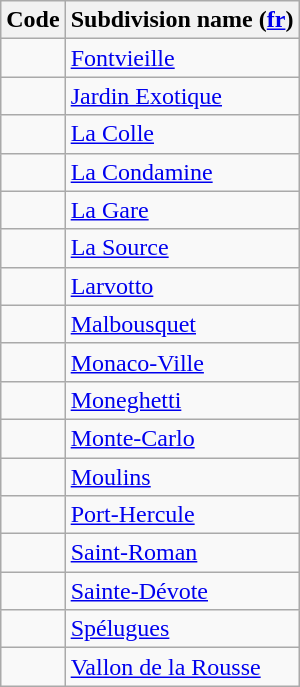<table class="wikitable sortable">
<tr>
<th>Code</th>
<th>Subdivision name (<a href='#'>fr</a>)</th>
</tr>
<tr>
<td></td>
<td><a href='#'>Fontvieille</a></td>
</tr>
<tr>
<td></td>
<td><a href='#'>Jardin Exotique</a></td>
</tr>
<tr>
<td></td>
<td><a href='#'>La Colle</a></td>
</tr>
<tr>
<td></td>
<td><a href='#'>La Condamine</a></td>
</tr>
<tr>
<td></td>
<td><a href='#'>La Gare</a></td>
</tr>
<tr>
<td></td>
<td><a href='#'>La Source</a></td>
</tr>
<tr>
<td></td>
<td><a href='#'>Larvotto</a></td>
</tr>
<tr>
<td></td>
<td><a href='#'>Malbousquet</a></td>
</tr>
<tr>
<td></td>
<td><a href='#'>Monaco-Ville</a></td>
</tr>
<tr>
<td></td>
<td><a href='#'>Moneghetti</a></td>
</tr>
<tr>
<td></td>
<td><a href='#'>Monte-Carlo</a></td>
</tr>
<tr>
<td></td>
<td><a href='#'>Moulins</a></td>
</tr>
<tr>
<td></td>
<td><a href='#'>Port-Hercule</a></td>
</tr>
<tr>
<td></td>
<td><a href='#'>Saint-Roman</a></td>
</tr>
<tr>
<td></td>
<td><a href='#'>Sainte-Dévote</a></td>
</tr>
<tr>
<td></td>
<td><a href='#'>Spélugues</a></td>
</tr>
<tr>
<td></td>
<td><a href='#'>Vallon de la Rousse</a></td>
</tr>
</table>
